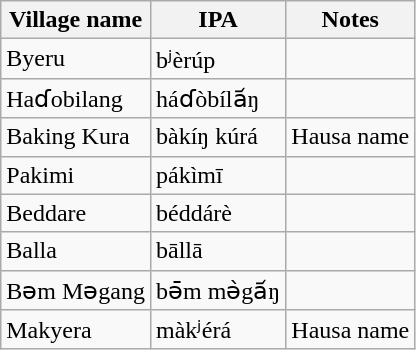<table class="wikitable">
<tr>
<th>Village name</th>
<th>IPA</th>
<th>Notes</th>
</tr>
<tr>
<td>Byeru</td>
<td>bʲèrúp</td>
<td></td>
</tr>
<tr>
<td>Haɗobilang</td>
<td>háɗòbíla᷄ŋ</td>
<td></td>
</tr>
<tr>
<td>Baking Kura</td>
<td>bàkíŋ kúrá</td>
<td>Hausa name</td>
</tr>
<tr>
<td>Pakimi</td>
<td>pákìmī</td>
<td></td>
</tr>
<tr>
<td>Beddare</td>
<td>béddárè</td>
<td></td>
</tr>
<tr>
<td>Balla</td>
<td>bāllā</td>
<td></td>
</tr>
<tr>
<td>Bәm Mәgang</td>
<td>bә̄m mә̀ga᷄ŋ</td>
<td></td>
</tr>
<tr>
<td>Makyera</td>
<td>màkʲérá</td>
<td>Hausa name</td>
</tr>
</table>
